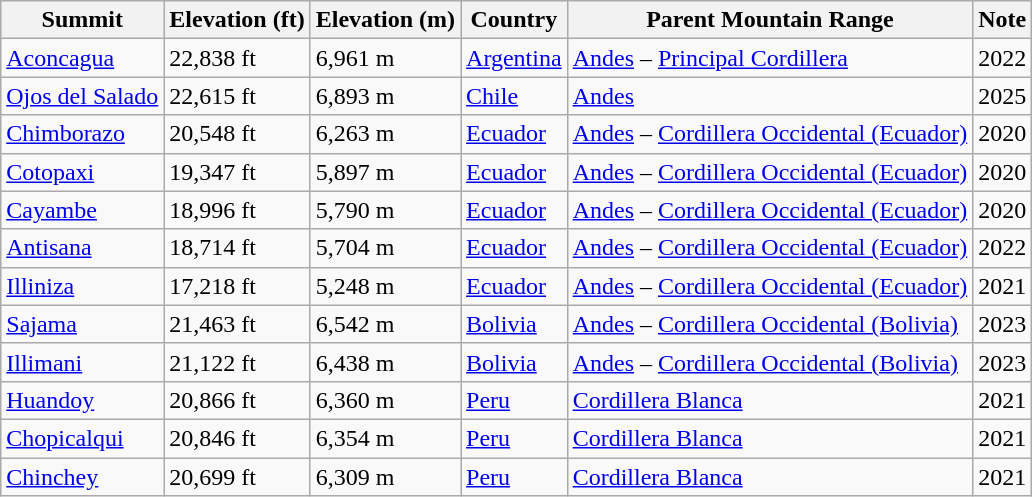<table class="wikitable sortable">
<tr>
<th>Summit</th>
<th>Elevation (ft)</th>
<th>Elevation (m)</th>
<th>Country</th>
<th>Parent Mountain Range</th>
<th>Note</th>
</tr>
<tr>
<td><a href='#'>Aconcagua</a></td>
<td>22,838 ft</td>
<td>6,961 m</td>
<td> <a href='#'>Argentina</a></td>
<td><a href='#'>Andes</a> – <a href='#'>Principal Cordillera</a></td>
<td>2022</td>
</tr>
<tr>
<td><a href='#'>Ojos del Salado</a></td>
<td>22,615 ft</td>
<td>6,893 m</td>
<td> <a href='#'>Chile</a></td>
<td><a href='#'>Andes</a></td>
<td>2025</td>
</tr>
<tr>
<td><a href='#'>Chimborazo</a></td>
<td>20,548 ft</td>
<td>6,263 m</td>
<td> <a href='#'>Ecuador</a></td>
<td><a href='#'>Andes</a> – <a href='#'>Cordillera Occidental (Ecuador)</a></td>
<td>2020</td>
</tr>
<tr>
<td><a href='#'>Cotopaxi</a></td>
<td>19,347 ft</td>
<td>5,897 m</td>
<td> <a href='#'>Ecuador</a></td>
<td><a href='#'>Andes</a> – <a href='#'>Cordillera Occidental (Ecuador)</a></td>
<td>2020</td>
</tr>
<tr>
<td><a href='#'>Cayambe</a></td>
<td>18,996 ft</td>
<td>5,790 m</td>
<td> <a href='#'>Ecuador</a></td>
<td><a href='#'>Andes</a> – <a href='#'>Cordillera Occidental (Ecuador)</a></td>
<td>2020</td>
</tr>
<tr>
<td><a href='#'>Antisana</a></td>
<td>18,714 ft</td>
<td>5,704 m</td>
<td> <a href='#'>Ecuador</a></td>
<td><a href='#'>Andes</a> – <a href='#'>Cordillera Occidental (Ecuador)</a></td>
<td>2022</td>
</tr>
<tr>
<td><a href='#'>Illiniza</a></td>
<td>17,218 ft</td>
<td>5,248 m</td>
<td> <a href='#'>Ecuador</a></td>
<td><a href='#'>Andes</a> – <a href='#'>Cordillera Occidental (Ecuador)</a></td>
<td>2021</td>
</tr>
<tr>
<td><a href='#'>Sajama</a></td>
<td>21,463 ft</td>
<td>6,542 m</td>
<td> <a href='#'>Bolivia</a></td>
<td><a href='#'>Andes</a> – <a href='#'>Cordillera Occidental (Bolivia)</a></td>
<td>2023</td>
</tr>
<tr>
<td><a href='#'>Illimani</a></td>
<td>21,122 ft</td>
<td>6,438 m</td>
<td> <a href='#'>Bolivia</a></td>
<td><a href='#'>Andes</a> – <a href='#'>Cordillera Occidental (Bolivia)</a></td>
<td>2023</td>
</tr>
<tr>
<td><a href='#'>Huandoy</a></td>
<td>20,866 ft</td>
<td>6,360 m</td>
<td> <a href='#'>Peru</a></td>
<td><a href='#'>Cordillera Blanca</a></td>
<td>2021</td>
</tr>
<tr>
<td><a href='#'>Chopicalqui</a></td>
<td>20,846 ft</td>
<td>6,354 m</td>
<td> <a href='#'>Peru</a></td>
<td><a href='#'>Cordillera Blanca</a></td>
<td>2021</td>
</tr>
<tr>
<td><a href='#'>Chinchey</a></td>
<td>20,699 ft</td>
<td>6,309 m</td>
<td> <a href='#'>Peru</a></td>
<td><a href='#'>Cordillera Blanca</a></td>
<td>2021</td>
</tr>
</table>
